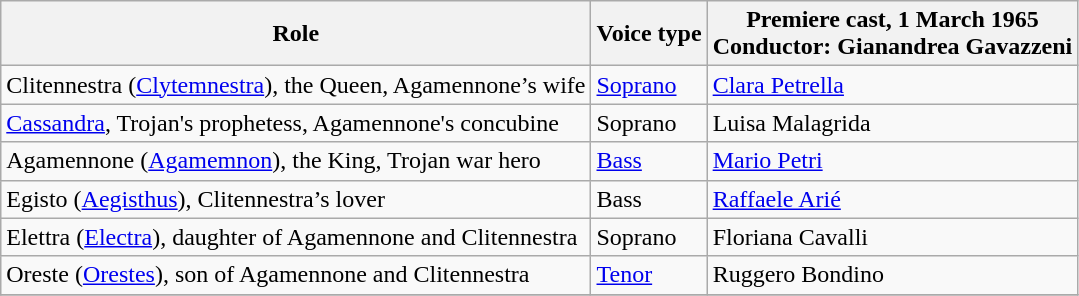<table class="wikitable">
<tr>
<th>Role</th>
<th>Voice type</th>
<th>Premiere cast, 1 March 1965<br>Conductor: Gianandrea Gavazzeni</th>
</tr>
<tr>
<td>Clitennestra (<a href='#'>Clytemnestra</a>), the Queen, Agamennone’s wife</td>
<td><a href='#'>Soprano</a></td>
<td><a href='#'>Clara Petrella</a></td>
</tr>
<tr>
<td><a href='#'>Cassandra</a>, Trojan's prophetess, Agamennone's concubine</td>
<td>Soprano</td>
<td>Luisa Malagrida</td>
</tr>
<tr>
<td>Agamennone (<a href='#'>Agamemnon</a>), the King, Trojan war hero</td>
<td><a href='#'>Bass</a></td>
<td><a href='#'>Mario Petri</a></td>
</tr>
<tr>
<td>Egisto (<a href='#'>Aegisthus</a>), Clitennestra’s lover</td>
<td>Bass</td>
<td><a href='#'>Raffaele Arié</a></td>
</tr>
<tr>
<td>Elettra (<a href='#'>Electra</a>), daughter of Agamennone and Clitennestra</td>
<td>Soprano</td>
<td>Floriana Cavalli</td>
</tr>
<tr>
<td>Oreste (<a href='#'>Orestes</a>), son of Agamennone and Clitennestra</td>
<td><a href='#'>Tenor</a></td>
<td>Ruggero Bondino</td>
</tr>
<tr>
</tr>
</table>
